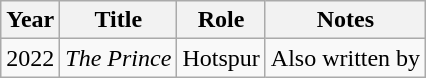<table class="wikitable sortable">
<tr>
<th>Year</th>
<th>Title</th>
<th>Role</th>
<th class="unsortable">Notes</th>
</tr>
<tr>
<td>2022</td>
<td><em>The Prince</em></td>
<td>Hotspur</td>
<td>Also written by</td>
</tr>
</table>
